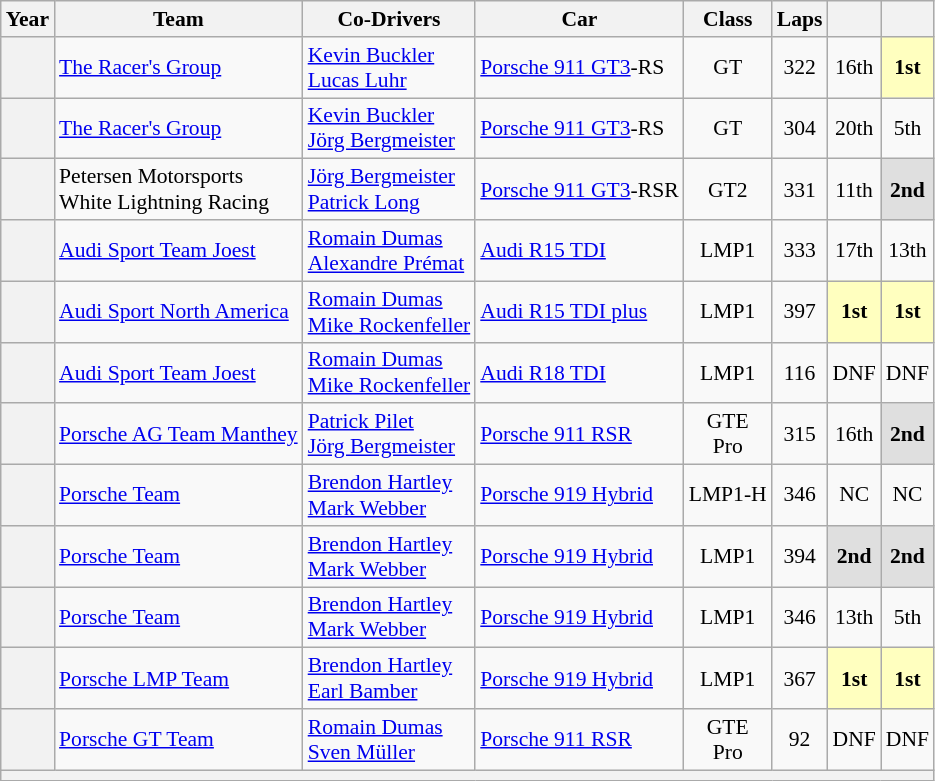<table class="wikitable" style="text-align:center; font-size:90%">
<tr>
<th>Year</th>
<th>Team</th>
<th>Co-Drivers</th>
<th>Car</th>
<th>Class</th>
<th>Laps</th>
<th></th>
<th></th>
</tr>
<tr>
<th></th>
<td align="left"> <a href='#'>The Racer's Group</a></td>
<td align="left"> <a href='#'>Kevin Buckler</a><br> <a href='#'>Lucas Luhr</a></td>
<td align="left"><a href='#'>Porsche 911 GT3</a>-RS</td>
<td>GT</td>
<td>322</td>
<td>16th</td>
<td style="background:#FFFFBF;"><strong>1st</strong></td>
</tr>
<tr>
<th></th>
<td align="left"> <a href='#'>The Racer's Group</a></td>
<td align="left"> <a href='#'>Kevin Buckler</a><br> <a href='#'>Jörg Bergmeister</a></td>
<td align="left"><a href='#'>Porsche 911 GT3</a>-RS</td>
<td>GT</td>
<td>304</td>
<td>20th</td>
<td>5th</td>
</tr>
<tr>
<th></th>
<td align="left"> Petersen Motorsports<br> White Lightning Racing</td>
<td align="left"> <a href='#'>Jörg Bergmeister</a><br> <a href='#'>Patrick Long</a></td>
<td align="left"><a href='#'>Porsche 911 GT3</a>-RSR</td>
<td>GT2</td>
<td>331</td>
<td>11th</td>
<td style="background:#DFDFDF;"><strong>2nd</strong></td>
</tr>
<tr>
<th></th>
<td align="left"> <a href='#'>Audi Sport Team Joest</a></td>
<td align="left"> <a href='#'>Romain Dumas</a><br> <a href='#'>Alexandre Prémat</a></td>
<td align="left"><a href='#'>Audi R15 TDI</a></td>
<td>LMP1</td>
<td>333</td>
<td>17th</td>
<td>13th</td>
</tr>
<tr>
<th></th>
<td align="left"> <a href='#'>Audi Sport North America</a></td>
<td align="left"> <a href='#'>Romain Dumas</a><br> <a href='#'>Mike Rockenfeller</a></td>
<td align="left"><a href='#'>Audi R15 TDI plus</a></td>
<td>LMP1</td>
<td>397</td>
<td style="background:#FFFFBF;"><strong>1st</strong></td>
<td style="background:#FFFFBF;"><strong>1st</strong></td>
</tr>
<tr>
<th></th>
<td align="left"> <a href='#'>Audi Sport Team Joest</a></td>
<td align="left"> <a href='#'>Romain Dumas</a><br> <a href='#'>Mike Rockenfeller</a></td>
<td align="left"><a href='#'>Audi R18 TDI</a></td>
<td>LMP1</td>
<td>116</td>
<td>DNF</td>
<td>DNF</td>
</tr>
<tr>
<th></th>
<td align="left"> <a href='#'>Porsche AG Team Manthey</a></td>
<td align="left"> <a href='#'>Patrick Pilet</a><br> <a href='#'>Jörg Bergmeister</a></td>
<td align="left"><a href='#'>Porsche 911 RSR</a></td>
<td>GTE<br>Pro</td>
<td>315</td>
<td>16th</td>
<td style="background:#DFDFDF;"><strong>2nd</strong></td>
</tr>
<tr>
<th></th>
<td align="left"> <a href='#'>Porsche Team</a></td>
<td align="left"> <a href='#'>Brendon Hartley</a><br> <a href='#'>Mark Webber</a></td>
<td align="left"><a href='#'>Porsche 919 Hybrid</a></td>
<td>LMP1-H</td>
<td>346</td>
<td>NC</td>
<td>NC</td>
</tr>
<tr>
<th></th>
<td align="left"> <a href='#'>Porsche Team</a></td>
<td align="left"> <a href='#'>Brendon Hartley</a><br> <a href='#'>Mark Webber</a></td>
<td align="left"><a href='#'>Porsche 919 Hybrid</a></td>
<td>LMP1</td>
<td>394</td>
<td style="background:#DFDFDF;"><strong>2nd</strong></td>
<td style="background:#DFDFDF;"><strong>2nd</strong></td>
</tr>
<tr>
<th></th>
<td align="left"> <a href='#'>Porsche Team</a></td>
<td align="left"> <a href='#'>Brendon Hartley</a><br> <a href='#'>Mark Webber</a></td>
<td align="left"><a href='#'>Porsche 919 Hybrid</a></td>
<td>LMP1</td>
<td>346</td>
<td>13th</td>
<td>5th</td>
</tr>
<tr>
<th></th>
<td align="left"> <a href='#'>Porsche LMP Team</a></td>
<td align="left"> <a href='#'>Brendon Hartley</a><br> <a href='#'>Earl Bamber</a></td>
<td align="left"><a href='#'>Porsche 919 Hybrid</a></td>
<td>LMP1</td>
<td>367</td>
<td style="background:#FFFFBF;"><strong>1st</strong></td>
<td style="background:#FFFFBF;"><strong>1st</strong></td>
</tr>
<tr>
<th></th>
<td align="left"> <a href='#'>Porsche GT Team</a></td>
<td align="left"> <a href='#'>Romain Dumas</a><br> <a href='#'>Sven Müller</a></td>
<td align="left"><a href='#'>Porsche 911 RSR</a></td>
<td>GTE<br>Pro</td>
<td>92</td>
<td>DNF</td>
<td>DNF</td>
</tr>
<tr>
<th colspan="8"></th>
</tr>
</table>
